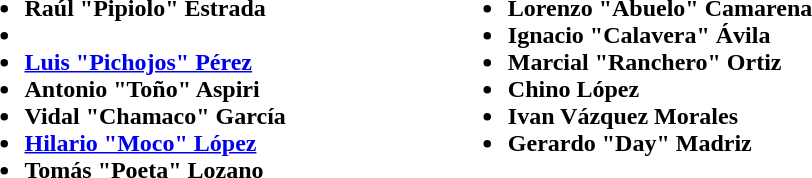<table>
<tr>
<td valign="top"><br><ul><li> <strong>Raúl "Pipiolo" Estrada</strong></li><li></li><li> <strong><a href='#'>Luis "Pichojos" Pérez</a></strong></li><li> <strong>Antonio "Toño" Aspiri</strong></li><li> <strong>Vidal "Chamaco" García</strong></li><li> <strong><a href='#'>Hilario "Moco" López</a></strong></li><li> <strong>Tomás "Poeta" Lozano</strong></li></ul></td>
<td style="width:100px;"> </td>
<td style="vertical-align:top;"><br><ul><li> <strong>Lorenzo "Abuelo" Camarena</strong></li><li> <strong>Ignacio "Calavera" Ávila</strong></li><li> <strong>Marcial "Ranchero" Ortiz</strong></li><li> <strong>Chino López</strong></li><li> <strong>Ivan Vázquez Morales</strong></li><li> <strong>Gerardo "Day" Madriz</strong></li></ul></td>
</tr>
</table>
